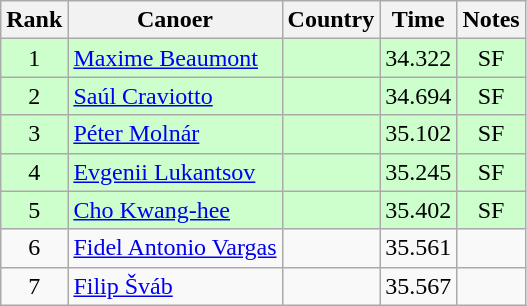<table class="wikitable" style="text-align:center;">
<tr>
<th>Rank</th>
<th>Canoer</th>
<th>Country</th>
<th>Time</th>
<th>Notes</th>
</tr>
<tr bgcolor=ccffcc>
<td>1</td>
<td align="left"><a href='#'>Maxime Beaumont</a></td>
<td align="left"></td>
<td>34.322</td>
<td>SF</td>
</tr>
<tr bgcolor=ccffcc>
<td>2</td>
<td align="left"><a href='#'>Saúl Craviotto</a></td>
<td align="left"></td>
<td>34.694</td>
<td>SF</td>
</tr>
<tr bgcolor=ccffcc>
<td>3</td>
<td align="left"><a href='#'>Péter Molnár</a></td>
<td align="left"></td>
<td>35.102</td>
<td>SF</td>
</tr>
<tr bgcolor=ccffcc>
<td>4</td>
<td align="left"><a href='#'>Evgenii Lukantsov</a></td>
<td align="left"></td>
<td>35.245</td>
<td>SF</td>
</tr>
<tr bgcolor=ccffcc>
<td>5</td>
<td align="left"><a href='#'>Cho Kwang-hee</a></td>
<td align="left"></td>
<td>35.402</td>
<td>SF</td>
</tr>
<tr>
<td>6</td>
<td align="left"><a href='#'>Fidel Antonio Vargas</a></td>
<td align="left"></td>
<td>35.561</td>
<td></td>
</tr>
<tr>
<td>7</td>
<td align="left"><a href='#'>Filip Šváb</a></td>
<td align="left"></td>
<td>35.567</td>
<td></td>
</tr>
</table>
